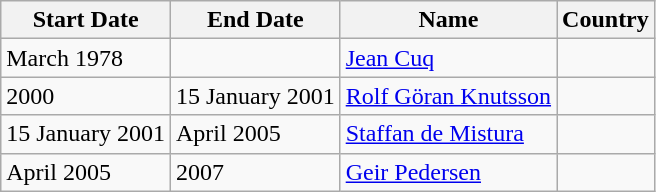<table class="wikitable">
<tr>
<th>Start Date</th>
<th>End Date</th>
<th>Name</th>
<th>Country</th>
</tr>
<tr>
<td>March 1978</td>
<td></td>
<td><a href='#'>Jean Cuq</a></td>
<td></td>
</tr>
<tr>
<td>2000</td>
<td>15 January 2001</td>
<td><a href='#'>Rolf Göran Knutsson</a></td>
<td></td>
</tr>
<tr>
<td>15 January 2001</td>
<td>April 2005</td>
<td><a href='#'>Staffan de Mistura</a></td>
<td></td>
</tr>
<tr>
<td>April 2005</td>
<td>2007</td>
<td><a href='#'>Geir Pedersen</a></td>
<td></td>
</tr>
</table>
